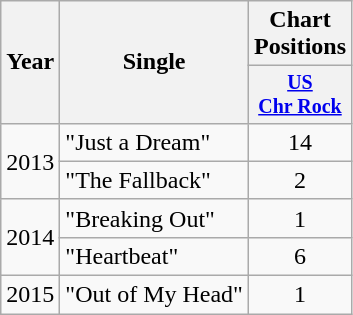<table class="wikitable" style="text-align:center;">
<tr>
<th rowspan="2">Year</th>
<th rowspan="2">Single</th>
<th colspan="1">Chart Positions</th>
</tr>
<tr style="font-size:smaller;">
<th width="45"><a href='#'>US<br>Chr Rock</a><br></th>
</tr>
<tr>
<td rowspan="2">2013</td>
<td align="left">"Just a Dream"</td>
<td>14</td>
</tr>
<tr>
<td align="left">"The Fallback"</td>
<td>2</td>
</tr>
<tr>
<td rowspan="2">2014</td>
<td align="left">"Breaking Out"</td>
<td>1</td>
</tr>
<tr>
<td align="left">"Heartbeat"</td>
<td>6</td>
</tr>
<tr>
<td>2015</td>
<td align="left">"Out of My Head"</td>
<td>1</td>
</tr>
</table>
